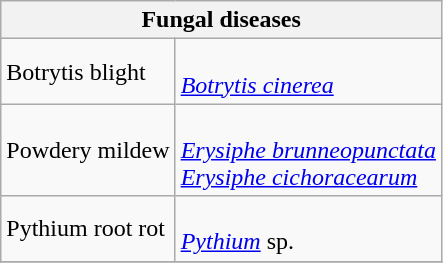<table class="wikitable" style="clear">
<tr>
<th colspan=2><strong>Fungal diseases</strong><br></th>
</tr>
<tr>
<td>Botrytis blight</td>
<td><br><em><a href='#'>Botrytis cinerea</a></em></td>
</tr>
<tr>
<td>Powdery mildew</td>
<td><br><em><a href='#'>Erysiphe brunneopunctata</a></em><br>
<em><a href='#'>Erysiphe cichoracearum</a></em></td>
</tr>
<tr>
<td>Pythium root rot</td>
<td><br><em><a href='#'>Pythium</a></em> sp.</td>
</tr>
<tr>
</tr>
</table>
